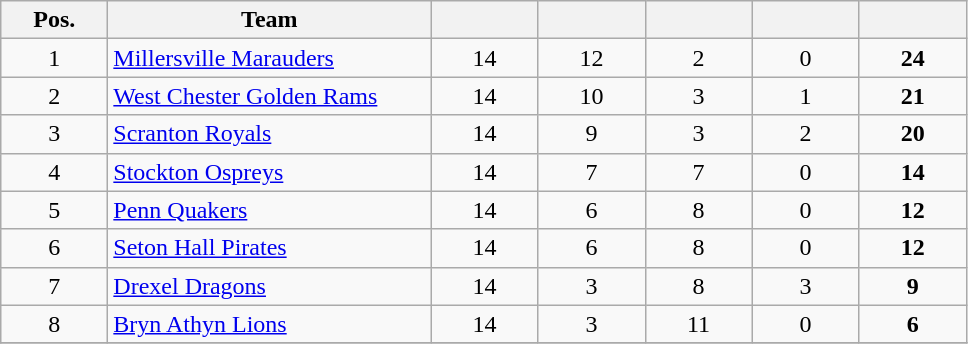<table class="wikitable sortable">
<tr>
<th style="width: 4em;">Pos.</th>
<th style="width: 13em;">Team</th>
<th style="width: 4em;"></th>
<th style="width: 4em;"></th>
<th style="width: 4em;"></th>
<th style="width: 4em;"></th>
<th style="width: 4em;"></th>
</tr>
<tr style="text-align:center;">
<td style="text-align:center;">1</td>
<td style="text-align:left;"><a href='#'>Millersville Marauders</a></td>
<td>14</td>
<td>12</td>
<td>2</td>
<td>0</td>
<td><strong>24</strong></td>
</tr>
<tr style="text-align:center;">
<td style="text-align:center;">2</td>
<td style="text-align:left;"><a href='#'>West Chester Golden Rams</a></td>
<td>14</td>
<td>10</td>
<td>3</td>
<td>1</td>
<td><strong>21</strong></td>
</tr>
<tr style="text-align:center;">
<td style="text-align:center;">3</td>
<td style="text-align:left;"><a href='#'>Scranton Royals</a></td>
<td>14</td>
<td>9</td>
<td>3</td>
<td>2</td>
<td><strong>20</strong></td>
</tr>
<tr style="text-align:center;">
<td style="text-align:center;">4</td>
<td style="text-align:left;"><a href='#'>Stockton Ospreys</a></td>
<td>14</td>
<td>7</td>
<td>7</td>
<td>0</td>
<td><strong>14</strong></td>
</tr>
<tr style="text-align:center;">
<td style="text-align:center;">5</td>
<td style="text-align:left;"><a href='#'>Penn Quakers</a></td>
<td>14</td>
<td>6</td>
<td>8</td>
<td>0</td>
<td><strong>12</strong></td>
</tr>
<tr style="text-align:center;">
<td style="text-align:center;">6</td>
<td style="text-align:left;"><a href='#'>Seton Hall Pirates</a></td>
<td>14</td>
<td>6</td>
<td>8</td>
<td>0</td>
<td><strong>12</strong></td>
</tr>
<tr style="text-align:center;">
<td style="text-align:center;">7</td>
<td style="text-align:left;"><a href='#'>Drexel Dragons</a></td>
<td>14</td>
<td>3</td>
<td>8</td>
<td>3</td>
<td><strong>9</strong></td>
</tr>
<tr style="text-align:center;">
<td style="text-align:center;">8</td>
<td style="text-align:left;"><a href='#'>Bryn Athyn Lions</a></td>
<td>14</td>
<td>3</td>
<td>11</td>
<td>0</td>
<td><strong>6</strong></td>
</tr>
<tr style="text-align:center;">
</tr>
</table>
